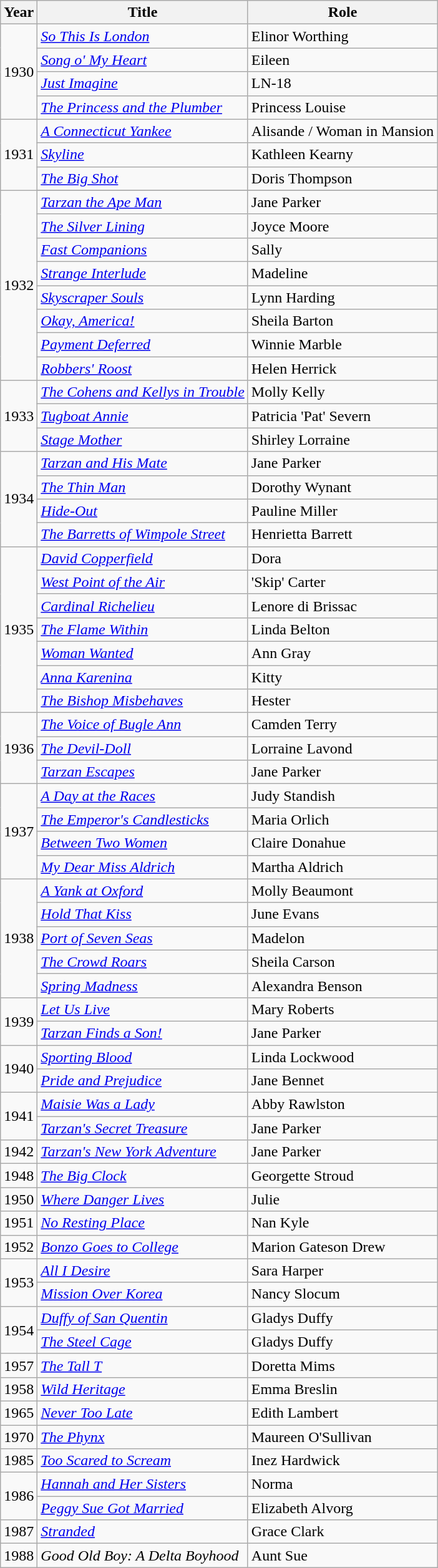<table class="wikitable sortable">
<tr>
<th>Year</th>
<th>Title</th>
<th>Role</th>
</tr>
<tr>
<td rowspan=4>1930</td>
<td><em><a href='#'>So This Is London</a></em></td>
<td>Elinor Worthing</td>
</tr>
<tr>
<td><em><a href='#'>Song o' My Heart</a></em></td>
<td>Eileen</td>
</tr>
<tr>
<td><em><a href='#'>Just Imagine</a></em></td>
<td>LN-18</td>
</tr>
<tr>
<td><em><a href='#'>The Princess and the Plumber</a></em></td>
<td>Princess Louise</td>
</tr>
<tr>
<td rowspan=3>1931</td>
<td><em><a href='#'>A Connecticut Yankee</a></em></td>
<td>Alisande / Woman in Mansion</td>
</tr>
<tr>
<td><em><a href='#'>Skyline</a></em></td>
<td>Kathleen Kearny</td>
</tr>
<tr>
<td><em><a href='#'>The Big Shot</a></em></td>
<td>Doris Thompson</td>
</tr>
<tr>
<td rowspan=9>1932</td>
</tr>
<tr>
<td><em><a href='#'>Tarzan the Ape Man</a></em></td>
<td>Jane Parker</td>
</tr>
<tr>
<td><em><a href='#'>The Silver Lining</a></em></td>
<td>Joyce Moore</td>
</tr>
<tr>
<td><em><a href='#'>Fast Companions</a></em></td>
<td>Sally</td>
</tr>
<tr>
<td><em><a href='#'>Strange Interlude</a></em></td>
<td>Madeline</td>
</tr>
<tr>
<td><em><a href='#'>Skyscraper Souls</a></em></td>
<td>Lynn Harding</td>
</tr>
<tr>
<td><em><a href='#'>Okay, America!</a></em></td>
<td>Sheila Barton</td>
</tr>
<tr>
<td><em><a href='#'>Payment Deferred</a></em></td>
<td>Winnie Marble</td>
</tr>
<tr>
<td><em><a href='#'>Robbers' Roost</a></em></td>
<td>Helen Herrick</td>
</tr>
<tr>
<td rowspan=3>1933</td>
<td><em><a href='#'>The Cohens and Kellys in Trouble</a></em></td>
<td>Molly Kelly</td>
</tr>
<tr>
<td><em><a href='#'>Tugboat Annie</a></em></td>
<td>Patricia 'Pat' Severn</td>
</tr>
<tr>
<td><em><a href='#'>Stage Mother</a></em></td>
<td>Shirley Lorraine</td>
</tr>
<tr>
<td rowspan=4>1934</td>
<td><em><a href='#'>Tarzan and His Mate</a></em></td>
<td>Jane Parker</td>
</tr>
<tr>
<td><em><a href='#'>The Thin Man</a></em></td>
<td>Dorothy Wynant</td>
</tr>
<tr>
<td><em><a href='#'>Hide-Out</a></em></td>
<td>Pauline Miller</td>
</tr>
<tr>
<td><em><a href='#'>The Barretts of Wimpole Street</a></em></td>
<td>Henrietta Barrett</td>
</tr>
<tr>
<td rowspan=7>1935</td>
<td><em><a href='#'>David Copperfield</a></em></td>
<td>Dora</td>
</tr>
<tr>
<td><em><a href='#'>West Point of the Air</a></em></td>
<td>'Skip' Carter</td>
</tr>
<tr>
<td><em><a href='#'>Cardinal Richelieu</a></em></td>
<td>Lenore di Brissac</td>
</tr>
<tr>
<td><em><a href='#'>The Flame Within</a></em></td>
<td>Linda Belton</td>
</tr>
<tr>
<td><em><a href='#'>Woman Wanted</a></em></td>
<td>Ann Gray</td>
</tr>
<tr>
<td><em><a href='#'>Anna Karenina</a></em></td>
<td>Kitty</td>
</tr>
<tr>
<td><em><a href='#'>The Bishop Misbehaves</a></em></td>
<td>Hester</td>
</tr>
<tr>
<td rowspan=3>1936</td>
<td><em><a href='#'>The Voice of Bugle Ann</a></em></td>
<td>Camden Terry</td>
</tr>
<tr>
<td><em><a href='#'>The Devil-Doll</a></em></td>
<td>Lorraine Lavond</td>
</tr>
<tr>
<td><em><a href='#'>Tarzan Escapes</a></em></td>
<td>Jane Parker</td>
</tr>
<tr>
<td rowspan=4>1937</td>
<td><em><a href='#'>A Day at the Races</a></em></td>
<td>Judy Standish</td>
</tr>
<tr>
<td><em><a href='#'>The Emperor's Candlesticks</a></em></td>
<td>Maria Orlich</td>
</tr>
<tr>
<td><em><a href='#'>Between Two Women</a></em></td>
<td>Claire Donahue</td>
</tr>
<tr>
<td><em><a href='#'>My Dear Miss Aldrich</a></em></td>
<td>Martha Aldrich</td>
</tr>
<tr>
<td rowspan=5>1938</td>
<td><em><a href='#'>A Yank at Oxford</a></em></td>
<td>Molly Beaumont</td>
</tr>
<tr>
<td><em><a href='#'>Hold That Kiss</a></em></td>
<td>June Evans</td>
</tr>
<tr>
<td><em><a href='#'>Port of Seven Seas</a></em></td>
<td>Madelon</td>
</tr>
<tr>
<td><em><a href='#'>The Crowd Roars</a></em></td>
<td>Sheila Carson</td>
</tr>
<tr>
<td><em><a href='#'>Spring Madness</a></em></td>
<td>Alexandra Benson</td>
</tr>
<tr>
<td rowspan=2>1939</td>
<td><em><a href='#'>Let Us Live</a></em></td>
<td>Mary Roberts</td>
</tr>
<tr>
<td><em><a href='#'>Tarzan Finds a Son!</a></em></td>
<td>Jane Parker</td>
</tr>
<tr>
<td rowspan=2>1940</td>
<td><em><a href='#'>Sporting Blood</a></em></td>
<td>Linda Lockwood</td>
</tr>
<tr>
<td><em><a href='#'>Pride and Prejudice</a></em></td>
<td>Jane Bennet</td>
</tr>
<tr>
<td rowspan=2>1941</td>
<td><em><a href='#'>Maisie Was a Lady</a></em></td>
<td>Abby Rawlston</td>
</tr>
<tr>
<td><em><a href='#'>Tarzan's Secret Treasure</a></em></td>
<td>Jane Parker</td>
</tr>
<tr>
<td>1942</td>
<td><em><a href='#'>Tarzan's New York Adventure</a></em></td>
<td>Jane Parker</td>
</tr>
<tr>
<td>1948</td>
<td><em><a href='#'>The Big Clock</a></em></td>
<td>Georgette Stroud</td>
</tr>
<tr>
<td>1950</td>
<td><em><a href='#'>Where Danger Lives</a></em></td>
<td>Julie</td>
</tr>
<tr>
<td>1951</td>
<td><em><a href='#'>No Resting Place</a></em></td>
<td>Nan Kyle</td>
</tr>
<tr>
<td>1952</td>
<td><em><a href='#'>Bonzo Goes to College</a></em></td>
<td>Marion Gateson Drew</td>
</tr>
<tr>
<td rowspan=2>1953</td>
<td><em><a href='#'>All I Desire</a></em></td>
<td>Sara Harper</td>
</tr>
<tr>
<td><em><a href='#'>Mission Over Korea</a></em></td>
<td>Nancy Slocum</td>
</tr>
<tr>
<td rowspan=2>1954</td>
<td><em><a href='#'>Duffy of San Quentin</a></em></td>
<td>Gladys Duffy</td>
</tr>
<tr>
<td><em><a href='#'>The Steel Cage</a></em></td>
<td>Gladys Duffy</td>
</tr>
<tr>
<td>1957</td>
<td><em><a href='#'>The Tall T</a></em></td>
<td>Doretta Mims</td>
</tr>
<tr>
<td>1958</td>
<td><em><a href='#'>Wild Heritage</a></em></td>
<td>Emma Breslin</td>
</tr>
<tr>
<td>1965</td>
<td><em><a href='#'>Never Too Late</a></em></td>
<td>Edith Lambert</td>
</tr>
<tr>
<td>1970</td>
<td><em><a href='#'>The Phynx</a></em></td>
<td>Maureen O'Sullivan</td>
</tr>
<tr>
<td>1985</td>
<td><em><a href='#'>Too Scared to Scream</a></em></td>
<td>Inez Hardwick</td>
</tr>
<tr>
<td rowspan=2>1986</td>
<td><em><a href='#'>Hannah and Her Sisters</a></em></td>
<td>Norma</td>
</tr>
<tr>
<td><em><a href='#'>Peggy Sue Got Married</a></em></td>
<td>Elizabeth Alvorg</td>
</tr>
<tr>
<td>1987</td>
<td><em><a href='#'>Stranded</a></em></td>
<td>Grace Clark</td>
</tr>
<tr>
<td>1988</td>
<td><em>Good Old Boy: A Delta Boyhood</em></td>
<td>Aunt Sue</td>
</tr>
</table>
